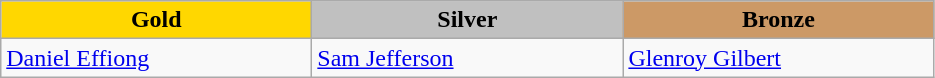<table class="wikitable" style="text-align:left">
<tr align="center">
<td width=200 bgcolor=gold><strong>Gold</strong></td>
<td width=200 bgcolor=silver><strong>Silver</strong></td>
<td width=200 bgcolor=CC9966><strong>Bronze</strong></td>
</tr>
<tr>
<td><a href='#'>Daniel Effiong</a><br><em></em></td>
<td><a href='#'>Sam Jefferson</a><br><em></em></td>
<td><a href='#'>Glenroy Gilbert</a><br><em></em></td>
</tr>
</table>
